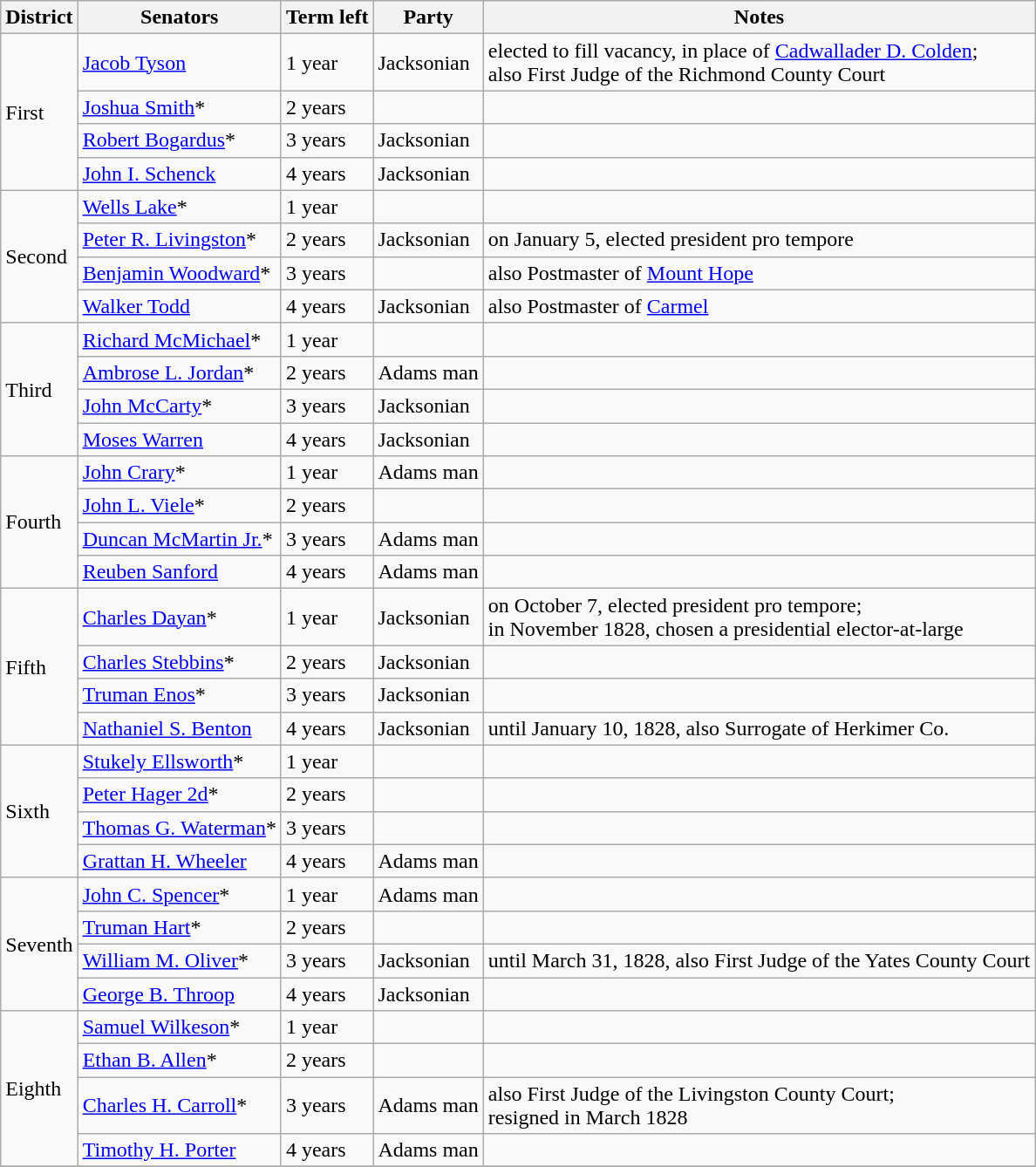<table class=wikitable>
<tr>
<th>District</th>
<th>Senators</th>
<th>Term left</th>
<th>Party</th>
<th>Notes</th>
</tr>
<tr>
<td rowspan="4">First</td>
<td><a href='#'>Jacob Tyson</a></td>
<td>1 year</td>
<td>Jacksonian</td>
<td>elected to fill vacancy, in place of <a href='#'>Cadwallader D. Colden</a>; <br>also First Judge of the Richmond County Court</td>
</tr>
<tr>
<td><a href='#'>Joshua Smith</a>*</td>
<td>2 years</td>
<td></td>
<td></td>
</tr>
<tr>
<td><a href='#'>Robert Bogardus</a>*</td>
<td>3 years</td>
<td>Jacksonian</td>
<td></td>
</tr>
<tr>
<td><a href='#'>John I. Schenck</a></td>
<td>4 years</td>
<td>Jacksonian</td>
<td></td>
</tr>
<tr>
<td rowspan="4">Second</td>
<td><a href='#'>Wells Lake</a>*</td>
<td>1 year</td>
<td></td>
<td></td>
</tr>
<tr>
<td><a href='#'>Peter R. Livingston</a>*</td>
<td>2 years</td>
<td>Jacksonian</td>
<td>on January 5, elected president pro tempore</td>
</tr>
<tr>
<td><a href='#'>Benjamin Woodward</a>*</td>
<td>3 years</td>
<td></td>
<td>also Postmaster of <a href='#'>Mount Hope</a></td>
</tr>
<tr>
<td><a href='#'>Walker Todd</a></td>
<td>4 years</td>
<td>Jacksonian</td>
<td>also Postmaster of <a href='#'>Carmel</a></td>
</tr>
<tr>
<td rowspan="4">Third</td>
<td><a href='#'>Richard McMichael</a>*</td>
<td>1 year</td>
<td></td>
<td></td>
</tr>
<tr>
<td><a href='#'>Ambrose L. Jordan</a>*</td>
<td>2 years</td>
<td>Adams man</td>
<td></td>
</tr>
<tr>
<td><a href='#'>John McCarty</a>*</td>
<td>3 years</td>
<td>Jacksonian</td>
<td></td>
</tr>
<tr>
<td><a href='#'>Moses Warren</a></td>
<td>4 years</td>
<td>Jacksonian</td>
<td></td>
</tr>
<tr>
<td rowspan="4">Fourth</td>
<td><a href='#'>John Crary</a>*</td>
<td>1 year</td>
<td>Adams man</td>
<td></td>
</tr>
<tr>
<td><a href='#'>John L. Viele</a>*</td>
<td>2 years</td>
<td></td>
<td></td>
</tr>
<tr>
<td><a href='#'>Duncan McMartin Jr.</a>*</td>
<td>3 years</td>
<td>Adams man</td>
<td></td>
</tr>
<tr>
<td><a href='#'>Reuben Sanford</a></td>
<td>4 years</td>
<td>Adams man</td>
<td></td>
</tr>
<tr>
<td rowspan="4">Fifth</td>
<td><a href='#'>Charles Dayan</a>*</td>
<td>1 year</td>
<td>Jacksonian</td>
<td>on October 7, elected president pro tempore; <br>in November 1828, chosen a presidential elector-at-large</td>
</tr>
<tr>
<td><a href='#'>Charles Stebbins</a>*</td>
<td>2 years</td>
<td>Jacksonian</td>
<td></td>
</tr>
<tr>
<td><a href='#'>Truman Enos</a>*</td>
<td>3 years</td>
<td>Jacksonian</td>
<td></td>
</tr>
<tr>
<td><a href='#'>Nathaniel S. Benton</a></td>
<td>4 years</td>
<td>Jacksonian</td>
<td>until January 10, 1828, also Surrogate of Herkimer Co.</td>
</tr>
<tr>
<td rowspan="4">Sixth</td>
<td><a href='#'>Stukely Ellsworth</a>*</td>
<td>1 year</td>
<td></td>
<td></td>
</tr>
<tr>
<td><a href='#'>Peter Hager 2d</a>*</td>
<td>2 years</td>
<td></td>
<td></td>
</tr>
<tr>
<td><a href='#'>Thomas G. Waterman</a>*</td>
<td>3 years</td>
<td></td>
<td></td>
</tr>
<tr>
<td><a href='#'>Grattan H. Wheeler</a></td>
<td>4 years</td>
<td>Adams man</td>
<td></td>
</tr>
<tr>
<td rowspan="4">Seventh</td>
<td><a href='#'>John C. Spencer</a>*</td>
<td>1 year</td>
<td>Adams man</td>
<td></td>
</tr>
<tr>
<td><a href='#'>Truman Hart</a>*</td>
<td>2 years</td>
<td></td>
<td></td>
</tr>
<tr>
<td><a href='#'>William M. Oliver</a>*</td>
<td>3 years</td>
<td>Jacksonian</td>
<td>until March 31, 1828, also First Judge of the Yates County Court</td>
</tr>
<tr>
<td><a href='#'>George B. Throop</a></td>
<td>4 years</td>
<td>Jacksonian</td>
<td></td>
</tr>
<tr>
<td rowspan="4">Eighth</td>
<td><a href='#'>Samuel Wilkeson</a>*</td>
<td>1 year</td>
<td></td>
<td></td>
</tr>
<tr>
<td><a href='#'>Ethan B. Allen</a>*</td>
<td>2 years</td>
<td></td>
<td></td>
</tr>
<tr>
<td><a href='#'>Charles H. Carroll</a>*</td>
<td>3 years</td>
<td>Adams man</td>
<td>also First Judge of the Livingston County Court; <br>resigned in March 1828</td>
</tr>
<tr>
<td><a href='#'>Timothy H. Porter</a></td>
<td>4 years</td>
<td>Adams man</td>
<td></td>
</tr>
<tr>
</tr>
</table>
